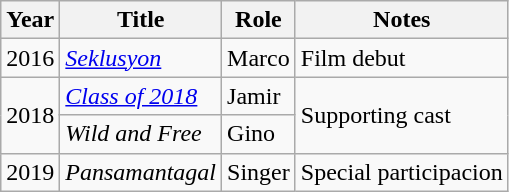<table class="wikitable" style="font-size:100%;">
<tr>
<th>Year</th>
<th>Title</th>
<th>Role</th>
<th>Notes</th>
</tr>
<tr>
<td>2016</td>
<td><em><a href='#'>Seklusyon</a></em></td>
<td>Marco</td>
<td>Film debut</td>
</tr>
<tr>
<td rowspan="2">2018</td>
<td><em><a href='#'>Class of 2018</a></em></td>
<td>Jamir</td>
<td rowspan="2">Supporting cast</td>
</tr>
<tr>
<td><em>Wild and Free</em></td>
<td>Gino</td>
</tr>
<tr>
<td>2019</td>
<td><em>Pansamantagal</em></td>
<td>Singer</td>
<td>Special participacion</td>
</tr>
</table>
